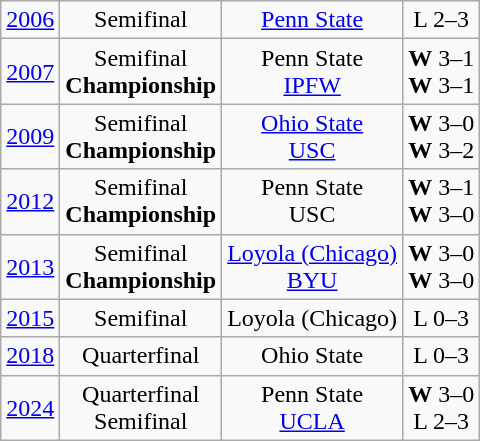<table class="wikitable">
<tr align="center">
<td><a href='#'>2006</a></td>
<td>Semifinal</td>
<td><a href='#'>Penn State</a></td>
<td>L 2–3</td>
</tr>
<tr align="center">
<td><a href='#'>2007</a></td>
<td>Semifinal<br><strong>Championship</strong></td>
<td>Penn State<br><a href='#'>IPFW</a></td>
<td><strong>W</strong> 3–1<br><strong>W</strong> 3–1</td>
</tr>
<tr align="center">
<td><a href='#'>2009</a></td>
<td>Semifinal<br><strong>Championship</strong></td>
<td><a href='#'>Ohio State</a><br><a href='#'>USC</a></td>
<td><strong>W</strong> 3–0<br> <strong>W</strong> 3–2</td>
</tr>
<tr align="center">
<td><a href='#'>2012</a></td>
<td>Semifinal<br><strong>Championship</strong></td>
<td>Penn State<br>USC</td>
<td><strong>W</strong> 3–1<br><strong>W</strong> 3–0</td>
</tr>
<tr align="center">
<td><a href='#'>2013</a></td>
<td>Semifinal<br><strong>Championship</strong></td>
<td><a href='#'>Loyola (Chicago)</a><br> <a href='#'>BYU</a></td>
<td><strong>W</strong> 3–0<br> <strong>W</strong> 3–0</td>
</tr>
<tr align="center">
<td><a href='#'>2015</a></td>
<td>Semifinal</td>
<td>Loyola (Chicago)</td>
<td>L 0–3</td>
</tr>
<tr align="center">
<td><a href='#'>2018</a></td>
<td>Quarterfinal</td>
<td>Ohio State</td>
<td>L 0–3</td>
</tr>
<tr align="center">
<td><a href='#'>2024</a></td>
<td>Quarterfinal<br>Semifinal</td>
<td>Penn State<br><a href='#'>UCLA</a></td>
<td><strong>W</strong> 3–0<br>L 2–3</td>
</tr>
</table>
